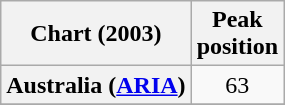<table class="wikitable sortable plainrowheaders">
<tr>
<th scope="col">Chart (2003)</th>
<th scope="col">Peak<br>position</th>
</tr>
<tr>
<th scope="row">Australia (<a href='#'>ARIA</a>)</th>
<td align="center">63</td>
</tr>
<tr>
</tr>
</table>
